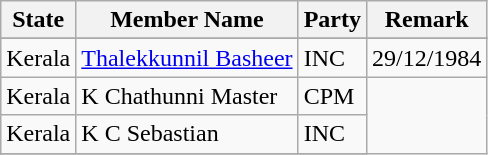<table class="wikitable sortable">
<tr>
<th>State</th>
<th>Member Name</th>
<th>Party</th>
<th>Remark</th>
</tr>
<tr>
</tr>
<tr>
<td>Kerala</td>
<td><a href='#'>Thalekkunnil Basheer</a></td>
<td>INC</td>
<td>29/12/1984</td>
</tr>
<tr>
<td>Kerala</td>
<td>K Chathunni Master</td>
<td>CPM</td>
</tr>
<tr>
<td>Kerala</td>
<td>K C Sebastian</td>
<td>INC</td>
</tr>
<tr>
</tr>
<tr>
</tr>
</table>
